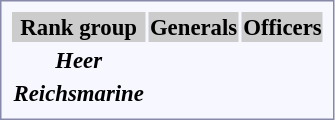<table style="border:1px solid #8888aa; background-color:#f7f8ff; padding:5px; font-size:95%; margin: 0px 12px 12px 0px;">
<tr style="background-color:#CCCCCC">
<th>Rank group</th>
<th colspan=3>Generals</th>
<th colspan=6>Officers</th>
</tr>
<tr style="text-align:center;">
<th rowspan=2> <em>Heer</em><br></th>
<td></td>
<td></td>
<td></td>
<td></td>
<td></td>
<td></td>
<td></td>
<td></td>
<td></td>
</tr>
<tr style="text-align:center;">
<td></td>
<td></td>
<td></td>
<td></td>
<td></td>
<td></td>
<td></td>
<td></td>
<td></td>
</tr>
<tr style="text-align:center;">
<th rowspan=2> <em>Reichsmarine</em></th>
<th></th>
<td></td>
<td></td>
<td></td>
<td></td>
<td></td>
<td></td>
<td></td>
<td></td>
</tr>
<tr style="text-align:center;">
<td></td>
<td></td>
<td></td>
<td></td>
<td></td>
<td></td>
<td></td>
<td></td>
<td></td>
</tr>
</table>
